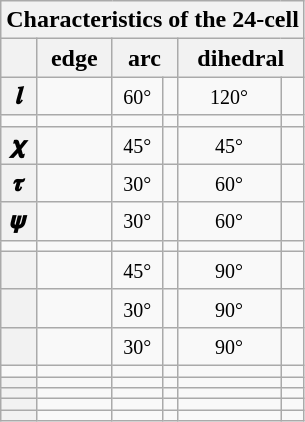<table class="wikitable floatright">
<tr>
<th colspan=6>Characteristics of the 24-cell</th>
</tr>
<tr>
<th align=right></th>
<th align=center>edge</th>
<th colspan=2 align=center>arc</th>
<th colspan=2 align=center>dihedral</th>
</tr>
<tr>
<th align=right>𝒍</th>
<td align=center><small></small></td>
<td align=center><small>60°</small></td>
<td align=center><small></small></td>
<td align=center><small>120°</small></td>
<td align=center><small></small></td>
</tr>
<tr>
<td></td>
<td></td>
<td></td>
<td></td>
<td></td>
</tr>
<tr>
<th align=right>𝟀</th>
<td align=center><small></small></td>
<td align=center><small>45°</small></td>
<td align=center><small></small></td>
<td align=center><small>45°</small></td>
<td align=center><small></small></td>
</tr>
<tr>
<th align=right>𝝉</th>
<td align=center><small></small></td>
<td align=center><small>30°</small></td>
<td align=center><small></small></td>
<td align=center><small>60°</small></td>
<td align=center><small></small></td>
</tr>
<tr>
<th align=right>𝟁</th>
<td align=center><small></small></td>
<td align=center><small>30°</small></td>
<td align=center><small></small></td>
<td align=center><small>60°</small></td>
<td align=center><small></small></td>
</tr>
<tr>
<td></td>
<td></td>
<td></td>
<td></td>
<td></td>
</tr>
<tr>
<th align=right><small></small></th>
<td align=center><small></small></td>
<td align=center><small>45°</small></td>
<td align=center><small></small></td>
<td align=center><small>90°</small></td>
<td align=center><small></small></td>
</tr>
<tr>
<th align=right><small></small></th>
<td align=center><small></small></td>
<td align=center><small>30°</small></td>
<td align=center><small></small></td>
<td align=center><small>90°</small></td>
<td align=center><small></small></td>
</tr>
<tr>
<th align=right><small></small></th>
<td align=center><small></small></td>
<td align=center><small>30°</small></td>
<td align=center><small></small></td>
<td align=center><small>90°</small></td>
<td align=center><small></small></td>
</tr>
<tr>
<td></td>
<td></td>
<td></td>
<td></td>
<td></td>
</tr>
<tr>
<th align=right><small></small></th>
<td align=center><small></small></td>
<td align=center></td>
<td align=center></td>
<td align=center></td>
<td align=center></td>
</tr>
<tr>
<th align=right><small></small></th>
<td align=center><small></small></td>
<td align=center></td>
<td align=center></td>
<td align=center></td>
<td align=center></td>
</tr>
<tr>
<th align=right><small></small></th>
<td align=center><small></small></td>
<td align=center></td>
<td align=center></td>
<td align=center></td>
<td align=center></td>
</tr>
<tr>
<th align=right><small></small></th>
<td align=center><small></small></td>
<td align=center></td>
<td align=center></td>
<td align=center></td>
<td align=center></td>
</tr>
</table>
